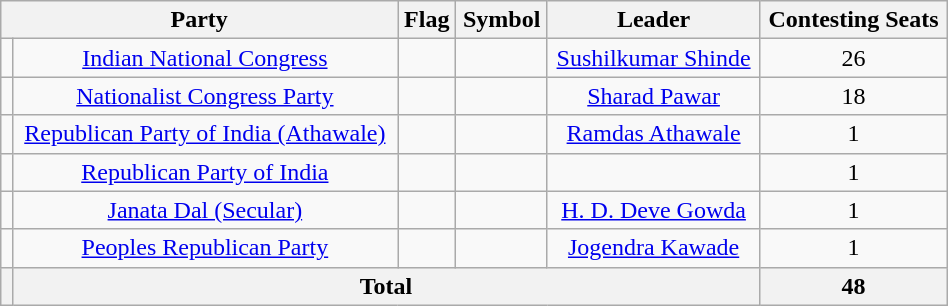<table class="wikitable" width="50%" style="text-align:center">
<tr>
<th colspan="2">Party</th>
<th>Flag</th>
<th>Symbol</th>
<th>Leader</th>
<th>Contesting Seats</th>
</tr>
<tr>
<td></td>
<td><a href='#'>Indian National Congress</a></td>
<td></td>
<td></td>
<td><a href='#'>Sushilkumar Shinde</a></td>
<td>26</td>
</tr>
<tr>
<td></td>
<td><a href='#'>Nationalist Congress Party</a></td>
<td></td>
<td></td>
<td><a href='#'>Sharad Pawar</a></td>
<td>18</td>
</tr>
<tr>
<td></td>
<td><a href='#'>Republican Party of India (Athawale)</a></td>
<td></td>
<td></td>
<td><a href='#'>Ramdas Athawale</a></td>
<td>1</td>
</tr>
<tr>
<td></td>
<td><a href='#'>Republican Party of India</a></td>
<td></td>
<td></td>
<td></td>
<td>1</td>
</tr>
<tr>
<td></td>
<td><a href='#'>Janata Dal (Secular)</a></td>
<td></td>
<td></td>
<td><a href='#'>H. D. Deve Gowda</a></td>
<td>1</td>
</tr>
<tr>
<td></td>
<td><a href='#'>Peoples Republican Party</a></td>
<td></td>
<td></td>
<td><a href='#'>Jogendra Kawade</a></td>
<td>1</td>
</tr>
<tr>
<th></th>
<th colspan="4">Total</th>
<th>48</th>
</tr>
</table>
